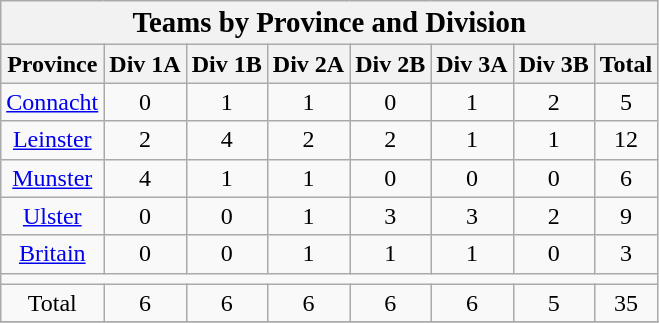<table class="wikitable" style="text-align:center">
<tr>
<th colspan=8><big>Teams by Province and Division</big></th>
</tr>
<tr>
<th>Province</th>
<th>Div 1A</th>
<th>Div 1B</th>
<th>Div 2A</th>
<th>Div 2B</th>
<th>Div 3A</th>
<th>Div 3B</th>
<th>Total</th>
</tr>
<tr>
<td><a href='#'>Connacht</a></td>
<td>0</td>
<td>1</td>
<td>1</td>
<td>0</td>
<td>1</td>
<td>2</td>
<td>5</td>
</tr>
<tr>
<td><a href='#'>Leinster</a></td>
<td>2</td>
<td>4</td>
<td>2</td>
<td>2</td>
<td>1</td>
<td>1</td>
<td>12</td>
</tr>
<tr>
<td><a href='#'>Munster</a></td>
<td>4</td>
<td>1</td>
<td>1</td>
<td>0</td>
<td>0</td>
<td>0</td>
<td>6</td>
</tr>
<tr>
<td><a href='#'>Ulster</a></td>
<td>0</td>
<td>0</td>
<td>1</td>
<td>3</td>
<td>3</td>
<td>2</td>
<td>9</td>
</tr>
<tr>
<td><a href='#'>Britain</a></td>
<td>0</td>
<td>0</td>
<td>1</td>
<td>1</td>
<td>1</td>
<td>0</td>
<td>3</td>
</tr>
<tr>
<td colspan=8></td>
</tr>
<tr>
<td>Total</td>
<td>6</td>
<td>6</td>
<td>6</td>
<td>6</td>
<td>6</td>
<td>5</td>
<td>35</td>
</tr>
<tr>
</tr>
</table>
